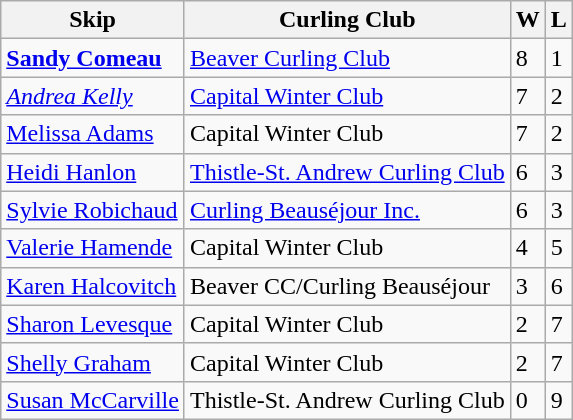<table class="wikitable">
<tr>
<th>Skip</th>
<th>Curling Club</th>
<th>W</th>
<th>L</th>
</tr>
<tr>
<td><strong><a href='#'>Sandy Comeau</a></strong></td>
<td><a href='#'>Beaver Curling Club</a></td>
<td>8</td>
<td>1</td>
</tr>
<tr>
<td><em><a href='#'>Andrea Kelly</a></em></td>
<td><a href='#'>Capital Winter Club</a></td>
<td>7</td>
<td>2</td>
</tr>
<tr>
<td><a href='#'>Melissa Adams</a></td>
<td>Capital Winter Club</td>
<td>7</td>
<td>2</td>
</tr>
<tr>
<td><a href='#'>Heidi Hanlon</a></td>
<td><a href='#'>Thistle-St. Andrew Curling Club</a></td>
<td>6</td>
<td>3</td>
</tr>
<tr>
<td><a href='#'>Sylvie Robichaud</a></td>
<td><a href='#'>Curling Beauséjour Inc.</a></td>
<td>6</td>
<td>3</td>
</tr>
<tr>
<td><a href='#'>Valerie Hamende</a></td>
<td>Capital Winter Club</td>
<td>4</td>
<td>5</td>
</tr>
<tr>
<td><a href='#'>Karen Halcovitch</a></td>
<td>Beaver CC/Curling Beauséjour</td>
<td>3</td>
<td>6</td>
</tr>
<tr>
<td><a href='#'>Sharon Levesque</a></td>
<td>Capital Winter Club</td>
<td>2</td>
<td>7</td>
</tr>
<tr>
<td><a href='#'>Shelly Graham</a></td>
<td>Capital Winter Club</td>
<td>2</td>
<td>7</td>
</tr>
<tr>
<td><a href='#'>Susan McCarville</a></td>
<td>Thistle-St. Andrew Curling Club</td>
<td>0</td>
<td>9</td>
</tr>
</table>
